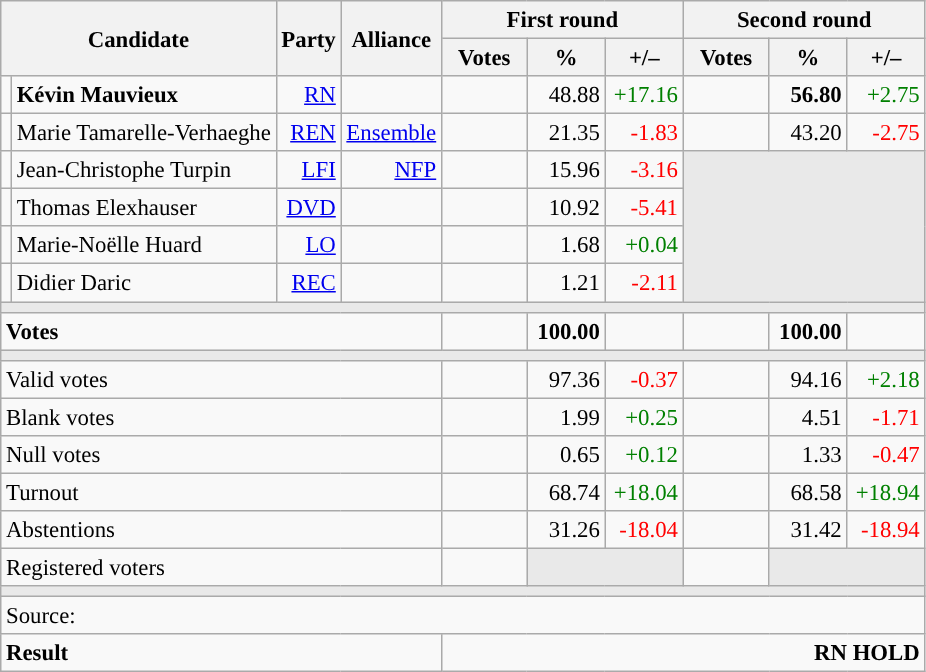<table class="wikitable" style="text-align:right;font-size:95%;">
<tr>
<th rowspan="2" colspan="2">Candidate</th>
<th colspan="1" rowspan="2">Party</th>
<th colspan="1" rowspan="2">Alliance</th>
<th colspan="3">First round</th>
<th colspan="3">Second round</th>
</tr>
<tr>
<th style="width:50px;">Votes</th>
<th style="width:45px;">%</th>
<th style="width:45px;">+/–</th>
<th style="width:50px;">Votes</th>
<th style="width:45px;">%</th>
<th style="width:45px;">+/–</th>
</tr>
<tr>
<td style="color:inherit;background:"></td>
<td style="text-align:left;"><strong>Kévin Mauvieux</strong></td>
<td><a href='#'>RN</a></td>
<td></td>
<td></td>
<td>48.88</td>
<td style="color:green;">+17.16</td>
<td><strong></strong></td>
<td><strong>56.80</strong></td>
<td style="color:green;">+2.75</td>
</tr>
<tr>
<td style="color:inherit;background:"></td>
<td style="text-align:left;">Marie Tamarelle-Verhaeghe</td>
<td><a href='#'>REN</a></td>
<td><a href='#'>Ensemble</a></td>
<td></td>
<td>21.35</td>
<td style="color:red;">-1.83</td>
<td></td>
<td>43.20</td>
<td style="color:red;">-2.75</td>
</tr>
<tr>
<td style="color:inherit;background:"></td>
<td style="text-align:left;">Jean-Christophe Turpin</td>
<td><a href='#'>LFI</a></td>
<td><a href='#'>NFP</a></td>
<td></td>
<td>15.96</td>
<td style="color:red;">-3.16</td>
<td colspan="3" rowspan="4" style="background:#E9E9E9;"></td>
</tr>
<tr>
<td style="color:inherit;background:"></td>
<td style="text-align:left;">Thomas Elexhauser</td>
<td><a href='#'>DVD</a></td>
<td></td>
<td></td>
<td>10.92</td>
<td style="color:red;">-5.41</td>
</tr>
<tr>
<td style="color:inherit;background:"></td>
<td style="text-align:left;">Marie-Noëlle Huard</td>
<td><a href='#'>LO</a></td>
<td></td>
<td></td>
<td>1.68</td>
<td style="color:green;">+0.04</td>
</tr>
<tr>
<td style="color:inherit;background:"></td>
<td style="text-align:left;">Didier Daric</td>
<td><a href='#'>REC</a></td>
<td></td>
<td></td>
<td>1.21</td>
<td style="color:red;">-2.11</td>
</tr>
<tr>
<td colspan="10" style="background:#E9E9E9;"></td>
</tr>
<tr style="font-weight:bold;">
<td colspan="4" style="text-align:left;">Votes</td>
<td></td>
<td>100.00</td>
<td></td>
<td></td>
<td>100.00</td>
<td></td>
</tr>
<tr>
<td colspan="10" style="background:#E9E9E9;"></td>
</tr>
<tr>
<td colspan="4" style="text-align:left;">Valid votes</td>
<td></td>
<td>97.36</td>
<td style="color:red;">-0.37</td>
<td></td>
<td>94.16</td>
<td style="color:green;">+2.18</td>
</tr>
<tr>
<td colspan="4" style="text-align:left;">Blank votes</td>
<td></td>
<td>1.99</td>
<td style="color:green;">+0.25</td>
<td></td>
<td>4.51</td>
<td style="color:red;">-1.71</td>
</tr>
<tr>
<td colspan="4" style="text-align:left;">Null votes</td>
<td></td>
<td>0.65</td>
<td style="color:green;">+0.12</td>
<td></td>
<td>1.33</td>
<td style="color:red;">-0.47</td>
</tr>
<tr>
<td colspan="4" style="text-align:left;">Turnout</td>
<td></td>
<td>68.74</td>
<td style="color:green;">+18.04</td>
<td></td>
<td>68.58</td>
<td style="color:green;">+18.94</td>
</tr>
<tr>
<td colspan="4" style="text-align:left;">Abstentions</td>
<td></td>
<td>31.26</td>
<td style="color:red;">-18.04</td>
<td></td>
<td>31.42</td>
<td style="color:red;">-18.94</td>
</tr>
<tr>
<td colspan="4" style="text-align:left;">Registered voters</td>
<td></td>
<td colspan="2" style="background:#E9E9E9;"></td>
<td></td>
<td colspan="2" style="background:#E9E9E9;"></td>
</tr>
<tr>
<td colspan="10" style="background:#E9E9E9;"></td>
</tr>
<tr>
<td colspan="10" style="text-align:left;">Source: </td>
</tr>
<tr style="font-weight:bold">
<td colspan="4" style="text-align:left;">Result</td>
<td colspan="6" style="background-color:">RN HOLD</td>
</tr>
</table>
